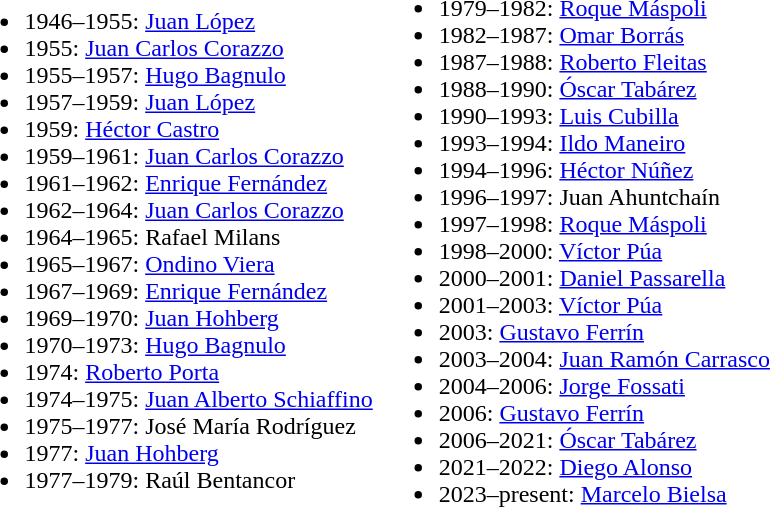<table>
<tr>
<td valign="top"></td>
<td><br><ul><li>1946–1955: <a href='#'>Juan López</a></li><li>1955: <a href='#'>Juan Carlos Corazzo</a></li><li>1955–1957: <a href='#'>Hugo Bagnulo</a></li><li>1957–1959: <a href='#'>Juan López</a></li><li>1959: <a href='#'>Héctor Castro</a></li><li>1959–1961: <a href='#'>Juan Carlos Corazzo</a></li><li>1961–1962: <a href='#'>Enrique Fernández</a></li><li>1962–1964: <a href='#'>Juan Carlos Corazzo</a></li><li>1964–1965: Rafael Milans</li><li>1965–1967: <a href='#'>Ondino Viera</a></li><li>1967–1969: <a href='#'>Enrique Fernández</a></li><li>1969–1970: <a href='#'>Juan Hohberg</a></li><li>1970–1973: <a href='#'>Hugo Bagnulo</a></li><li>1974: <a href='#'>Roberto Porta</a></li><li>1974–1975: <a href='#'>Juan Alberto Schiaffino</a></li><li>1975–1977: José María Rodríguez</li><li>1977: <a href='#'>Juan Hohberg</a></li><li>1977–1979: Raúl Bentancor</li></ul></td>
<td><br><ul><li>1979–1982: <a href='#'>Roque Máspoli</a></li><li>1982–1987: <a href='#'>Omar Borrás</a></li><li>1987–1988: <a href='#'>Roberto Fleitas</a></li><li>1988–1990: <a href='#'>Óscar Tabárez</a></li><li>1990–1993: <a href='#'>Luis Cubilla</a></li><li>1993–1994: <a href='#'>Ildo Maneiro</a></li><li>1994–1996: <a href='#'>Héctor Núñez</a></li><li>1996–1997: Juan Ahuntchaín</li><li>1997–1998: <a href='#'>Roque Máspoli</a></li><li>1998–2000: <a href='#'>Víctor Púa</a></li><li>2000–2001: <a href='#'>Daniel Passarella</a></li><li>2001–2003: <a href='#'>Víctor Púa</a></li><li>2003: <a href='#'>Gustavo Ferrín</a></li><li>2003–2004: <a href='#'>Juan Ramón Carrasco</a></li><li>2004–2006: <a href='#'>Jorge Fossati</a></li><li>2006: <a href='#'>Gustavo Ferrín</a></li><li>2006–2021: <a href='#'>Óscar Tabárez</a></li><li>2021–2022: <a href='#'>Diego Alonso</a></li><li>2023–present: <a href='#'>Marcelo Bielsa</a></li></ul></td>
<td></td>
</tr>
</table>
